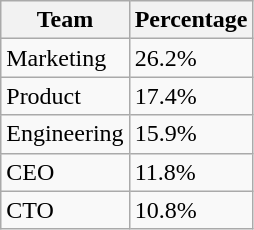<table class="wikitable">
<tr>
<th>Team</th>
<th>Percentage</th>
</tr>
<tr>
<td>Marketing</td>
<td>26.2%</td>
</tr>
<tr>
<td>Product</td>
<td>17.4%</td>
</tr>
<tr>
<td>Engineering</td>
<td>15.9%</td>
</tr>
<tr>
<td>CEO</td>
<td>11.8%</td>
</tr>
<tr>
<td>CTO</td>
<td>10.8%</td>
</tr>
</table>
